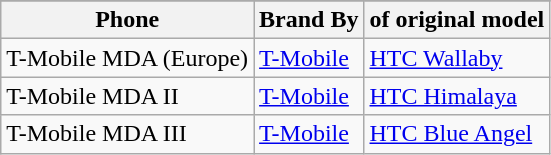<table class=wikitable>
<tr>
</tr>
<tr>
<th>Phone</th>
<th>Brand By</th>
<th>of original model</th>
</tr>
<tr>
<td>T-Mobile MDA (Europe)</td>
<td><a href='#'>T-Mobile</a></td>
<td><a href='#'>HTC Wallaby</a></td>
</tr>
<tr>
<td>T-Mobile MDA II</td>
<td><a href='#'>T-Mobile</a></td>
<td><a href='#'>HTC Himalaya</a></td>
</tr>
<tr>
<td>T-Mobile MDA III</td>
<td><a href='#'>T-Mobile</a></td>
<td><a href='#'>HTC Blue Angel</a></td>
</tr>
</table>
